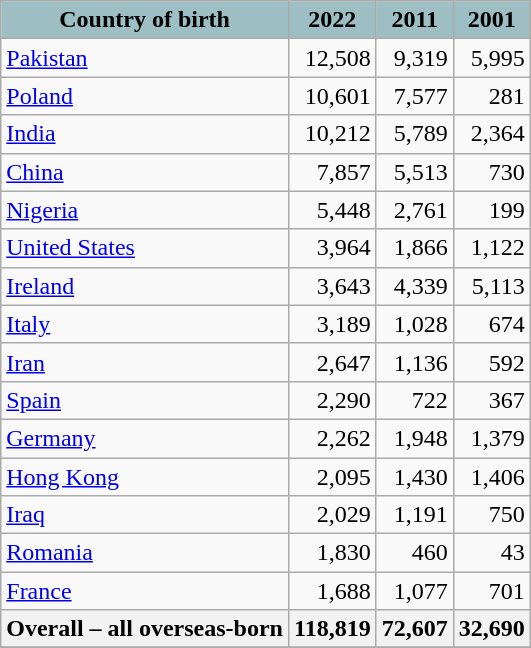<table class="wikitable collapsible sortable">
<tr>
<th style="text-align:center; background:#9dbec3;">Country of birth</th>
<th style="text-align:center; background:#9dbec3;">2022</th>
<th style="text-align:center; background:#9dbec3;">2011</th>
<th style="text-align:center; background:#9dbec3;">2001</th>
</tr>
<tr>
<td border = "1"> <a href='#'>Pakistan</a></td>
<td align="right">12,508</td>
<td align="right">9,319</td>
<td align="right">5,995</td>
</tr>
<tr>
<td border = "1"> <a href='#'>Poland</a></td>
<td align="right">10,601</td>
<td align="right">7,577</td>
<td align="right">281</td>
</tr>
<tr>
<td border = "1"> <a href='#'>India</a></td>
<td align="right">10,212</td>
<td align="right">5,789</td>
<td align="right">2,364</td>
</tr>
<tr>
<td border = "1"> <a href='#'>China</a></td>
<td align="right">7,857</td>
<td align="right">5,513</td>
<td align="right">730</td>
</tr>
<tr>
<td border = "1"> <a href='#'>Nigeria</a></td>
<td align="right">5,448</td>
<td align="right">2,761</td>
<td align="right">199</td>
</tr>
<tr>
<td border = "1"> <a href='#'>United States</a></td>
<td align="right">3,964</td>
<td align="right">1,866</td>
<td align="right">1,122</td>
</tr>
<tr>
<td border = "1"> <a href='#'>Ireland</a></td>
<td align="right">3,643</td>
<td align="right">4,339</td>
<td align="right">5,113</td>
</tr>
<tr>
<td border = "1"> <a href='#'>Italy</a></td>
<td align="right">3,189</td>
<td align="right">1,028</td>
<td align="right">674</td>
</tr>
<tr>
<td border = "1"> <a href='#'>Iran</a></td>
<td align="right">2,647</td>
<td align="right">1,136</td>
<td align="right">592</td>
</tr>
<tr>
<td border = "1"> <a href='#'>Spain</a></td>
<td align="right">2,290</td>
<td align="right">722</td>
<td align="right">367</td>
</tr>
<tr>
<td border = "1"> <a href='#'>Germany</a></td>
<td align="right">2,262</td>
<td align="right">1,948</td>
<td align="right">1,379</td>
</tr>
<tr>
<td border = "1"> <a href='#'>Hong Kong</a></td>
<td align="right">2,095</td>
<td align="right">1,430</td>
<td align="right">1,406</td>
</tr>
<tr>
<td border = "1"> <a href='#'>Iraq</a></td>
<td align="right">2,029</td>
<td align="right">1,191</td>
<td align="right">750</td>
</tr>
<tr>
<td border = "1"> <a href='#'>Romania</a></td>
<td align="right">1,830</td>
<td align="right">460</td>
<td align="right">43</td>
</tr>
<tr>
<td border = "1"> <a href='#'>France</a></td>
<td align="right">1,688</td>
<td align="right">1,077</td>
<td align="right">701</td>
</tr>
<tr>
<th border = "1">Overall – all overseas-born</th>
<th align="right">118,819</th>
<th align="right">72,607</th>
<th align="right">32,690</th>
</tr>
<tr>
</tr>
</table>
